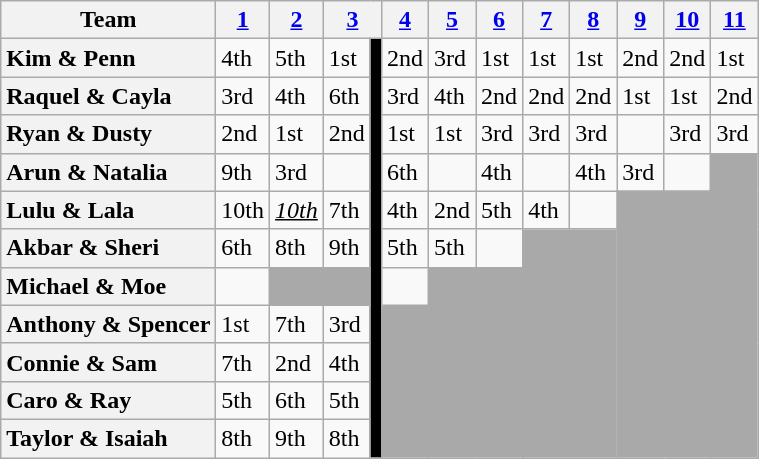<table class="wikitable sortable" style="text-align:left;">
<tr>
<th scope="col" class="unsortable">Team</th>
<th scope="col"><a href='#'>1</a></th>
<th scope="col"><a href='#'>2</a></th>
<th colspan="2" scope="col"><a href='#'>3</a></th>
<th scope="col"><a href='#'>4</a></th>
<th scope="col"><a href='#'>5</a></th>
<th scope="col"><a href='#'>6</a></th>
<th scope="col"><a href='#'>7</a></th>
<th scope="col"><a href='#'>8</a></th>
<th scope="col"><a href='#'>9</a></th>
<th scope="col"><a href='#'>10</a></th>
<th scope="col"><a href='#'>11</a></th>
</tr>
<tr>
<th scope="row" style="text-align:left">Kim & Penn</th>
<td>4th</td>
<td>5th</td>
<td>1st</td>
<td rowspan="11" bgcolor=#000></td>
<td>2nd</td>
<td>3rd</td>
<td>1st</td>
<td>1st</td>
<td>1st</td>
<td>2nd</td>
<td>2nd</td>
<td>1st</td>
</tr>
<tr>
<th scope="row" style="text-align:left">Raquel & Cayla</th>
<td>3rd</td>
<td>4th</td>
<td>6th</td>
<td>3rd</td>
<td>4th</td>
<td>2nd</td>
<td>2nd</td>
<td>2nd</td>
<td>1st</td>
<td>1st</td>
<td>2nd</td>
</tr>
<tr>
<th scope="row" style="text-align:left">Ryan & Dusty</th>
<td>2nd</td>
<td>1st</td>
<td>2nd</td>
<td>1st</td>
<td>1st</td>
<td>3rd</td>
<td>3rd</td>
<td>3rd</td>
<td></td>
<td>3rd</td>
<td>3rd</td>
</tr>
<tr>
<th scope="row" style="text-align:left">Arun & Natalia</th>
<td>9th</td>
<td>3rd</td>
<td></td>
<td>6th</td>
<td></td>
<td>4th</td>
<td></td>
<td>4th</td>
<td>3rd</td>
<td></td>
<td rowspan="8" bgcolor="darkgray"></td>
</tr>
<tr>
<th scope="row" style="text-align:left">Lulu & Lala</th>
<td>10th</td>
<td><em><u>10th</u></em></td>
<td>7th</td>
<td>4th</td>
<td>2nd</td>
<td>5th</td>
<td>4th</td>
<td></td>
<td colspan="2" rowspan="7" bgcolor="darkgray"></td>
</tr>
<tr>
<th scope="row" style="text-align:left">Akbar & Sheri</th>
<td>6th</td>
<td>8th</td>
<td>9th</td>
<td>5th</td>
<td>5th</td>
<td></td>
<td colspan="2" rowspan="6" bgcolor="darkgray"></td>
</tr>
<tr>
<th scope="row" style="text-align:left">Michael & Moe</th>
<td></td>
<td colspan="2" bgcolor="darkgray"></td>
<td></td>
<td colspan="2" rowspan="5" bgcolor="darkgray"></td>
</tr>
<tr>
<th scope="row" style="text-align:left">Anthony & Spencer</th>
<td>1st</td>
<td>7th</td>
<td>3rd</td>
<td rowspan="4" bgcolor="darkgray"></td>
</tr>
<tr>
<th scope="row" style="text-align:left">Connie & Sam</th>
<td>7th</td>
<td>2nd</td>
<td>4th</td>
</tr>
<tr>
<th scope="row" style="text-align:left">Caro & Ray</th>
<td>5th</td>
<td>6th</td>
<td>5th</td>
</tr>
<tr>
<th scope="row" style="text-align:left">Taylor & Isaiah</th>
<td>8th</td>
<td>9th</td>
<td>8th</td>
</tr>
</table>
